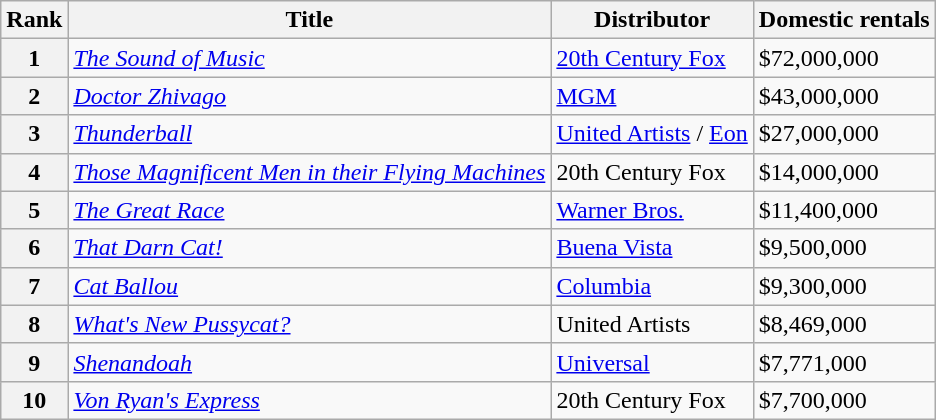<table class="wikitable sortable" style="margin:auto; margin:auto;">
<tr>
<th>Rank</th>
<th>Title</th>
<th>Distributor</th>
<th>Domestic rentals</th>
</tr>
<tr>
<th style="text-align:center;">1</th>
<td><em><a href='#'>The Sound of Music</a></em></td>
<td><a href='#'>20th Century Fox</a></td>
<td>$72,000,000</td>
</tr>
<tr>
<th style="text-align:center;">2</th>
<td><em><a href='#'>Doctor Zhivago</a></em></td>
<td><a href='#'>MGM</a></td>
<td>$43,000,000</td>
</tr>
<tr>
<th style="text-align:center;">3</th>
<td><em><a href='#'>Thunderball</a></em></td>
<td><a href='#'>United Artists</a> / <a href='#'>Eon</a></td>
<td>$27,000,000</td>
</tr>
<tr>
<th style="text-align:center;">4</th>
<td><em><a href='#'>Those Magnificent Men in their Flying Machines</a></em></td>
<td>20th Century Fox</td>
<td>$14,000,000</td>
</tr>
<tr>
<th style="text-align:center;">5</th>
<td><em><a href='#'>The Great Race</a></em></td>
<td><a href='#'>Warner Bros.</a></td>
<td>$11,400,000</td>
</tr>
<tr>
<th style="text-align:center;">6</th>
<td><em><a href='#'>That Darn Cat!</a></em></td>
<td><a href='#'>Buena Vista</a></td>
<td>$9,500,000</td>
</tr>
<tr>
<th style="text-align:center;">7</th>
<td><em><a href='#'>Cat Ballou</a></em></td>
<td><a href='#'>Columbia</a></td>
<td>$9,300,000</td>
</tr>
<tr>
<th style="text-align:center;">8</th>
<td><em><a href='#'>What's New Pussycat?</a></em></td>
<td>United Artists</td>
<td>$8,469,000</td>
</tr>
<tr>
<th style="text-align:center;">9</th>
<td><em><a href='#'>Shenandoah</a></em></td>
<td><a href='#'>Universal</a></td>
<td>$7,771,000</td>
</tr>
<tr>
<th style="text-align:center;">10</th>
<td><em><a href='#'>Von Ryan's Express</a></em></td>
<td>20th Century Fox</td>
<td>$7,700,000</td>
</tr>
</table>
